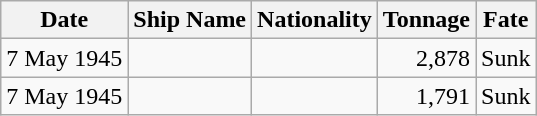<table class="wikitable sortable">
<tr>
<th>Date</th>
<th>Ship Name</th>
<th>Nationality</th>
<th>Tonnage</th>
<th>Fate</th>
</tr>
<tr>
<td align="right">7 May 1945</td>
<td align="left"></td>
<td align="left"></td>
<td align="right">2,878</td>
<td align="left">Sunk</td>
</tr>
<tr>
<td align="right">7 May 1945</td>
<td align="left"></td>
<td align="left"></td>
<td align="right">1,791</td>
<td align="left">Sunk</td>
</tr>
</table>
